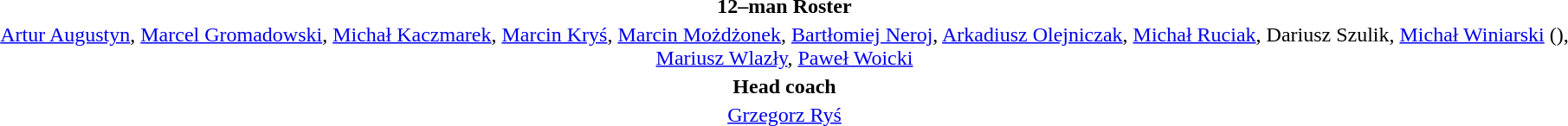<table style="text-align: center; margin-top: 2em; margin-left: auto; margin-right: auto">
<tr>
<td><strong>12–man Roster</strong></td>
</tr>
<tr>
<td><a href='#'>Artur Augustyn</a>, <a href='#'>Marcel Gromadowski</a>, <a href='#'>Michał Kaczmarek</a>, <a href='#'>Marcin Kryś</a>, <a href='#'>Marcin Możdżonek</a>, <a href='#'>Bartłomiej Neroj</a>, <a href='#'>Arkadiusz Olejniczak</a>, <a href='#'>Michał Ruciak</a>, Dariusz Szulik, <a href='#'>Michał Winiarski</a> (), <a href='#'>Mariusz Wlazły</a>, <a href='#'>Paweł Woicki</a></td>
</tr>
<tr>
<td><strong>Head coach</strong></td>
</tr>
<tr>
<td><a href='#'>Grzegorz Ryś</a></td>
</tr>
</table>
